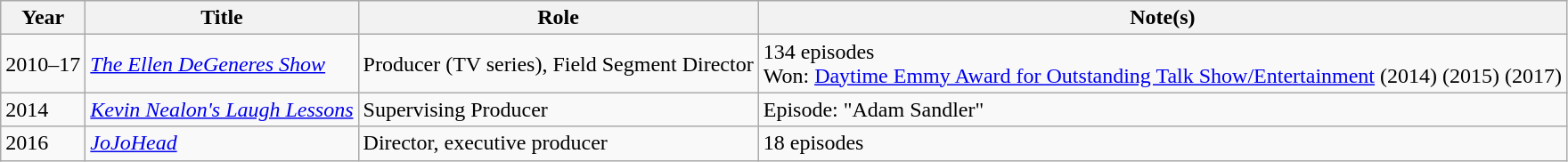<table class="wikitable">
<tr>
<th>Year</th>
<th>Title</th>
<th>Role</th>
<th>Note(s)</th>
</tr>
<tr>
<td>2010–17</td>
<td><em><a href='#'>The Ellen DeGeneres Show</a></em></td>
<td>Producer (TV series), Field Segment Director</td>
<td>134 episodes<br>Won: <a href='#'>Daytime Emmy Award for Outstanding Talk Show/Entertainment</a> (2014) (2015) (2017)</td>
</tr>
<tr>
<td>2014</td>
<td><a href='#'><em>Kevin Nealon's Laugh Lessons</em></a></td>
<td>Supervising Producer</td>
<td>Episode: "Adam Sandler"</td>
</tr>
<tr>
<td>2016</td>
<td><em><a href='#'>JoJoHead</a></em></td>
<td>Director, executive producer</td>
<td>18 episodes</td>
</tr>
</table>
